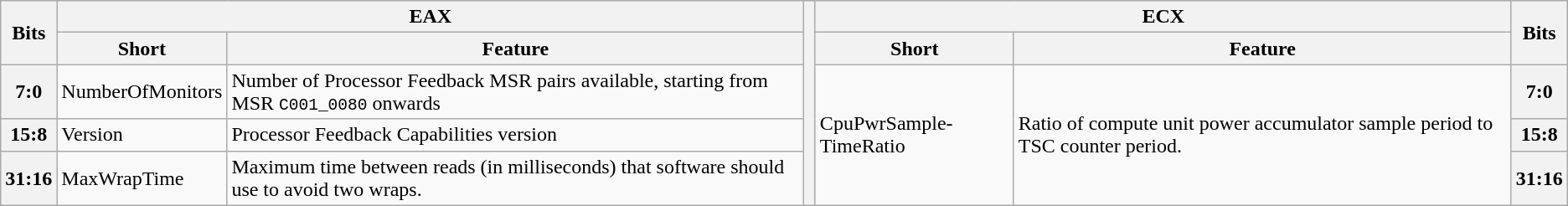<table class="wikitable">
<tr>
<th rowspan=2>Bits</th>
<th colspan=2>EAX</th>
<th scope="col" style="width: 0.5em; border-spacing:0; padding:0px" rowspan="5"></th>
<th colspan=2>ECX</th>
<th rowspan=2>Bits</th>
</tr>
<tr>
<th>Short</th>
<th>Feature</th>
<th>Short</th>
<th>Feature</th>
</tr>
<tr>
<th>7:0</th>
<td>NumberOfMonitors</td>
<td>Number of Processor Feedback MSR pairs available, starting from MSR <code>C001_0080</code> onwards</td>
<td rowspan=3>CpuPwrSample­TimeRatio</td>
<td rowspan=3>Ratio of compute unit power accumulator sample period to TSC counter period.</td>
<th>7:0</th>
</tr>
<tr>
<th>15:8</th>
<td>Version</td>
<td>Processor Feedback Capabilities version</td>
<th>15:8</th>
</tr>
<tr>
<th>31:16</th>
<td>MaxWrapTime</td>
<td>Maximum time between reads (in milliseconds) that software should use to avoid two wraps.</td>
<th>31:16</th>
</tr>
</table>
